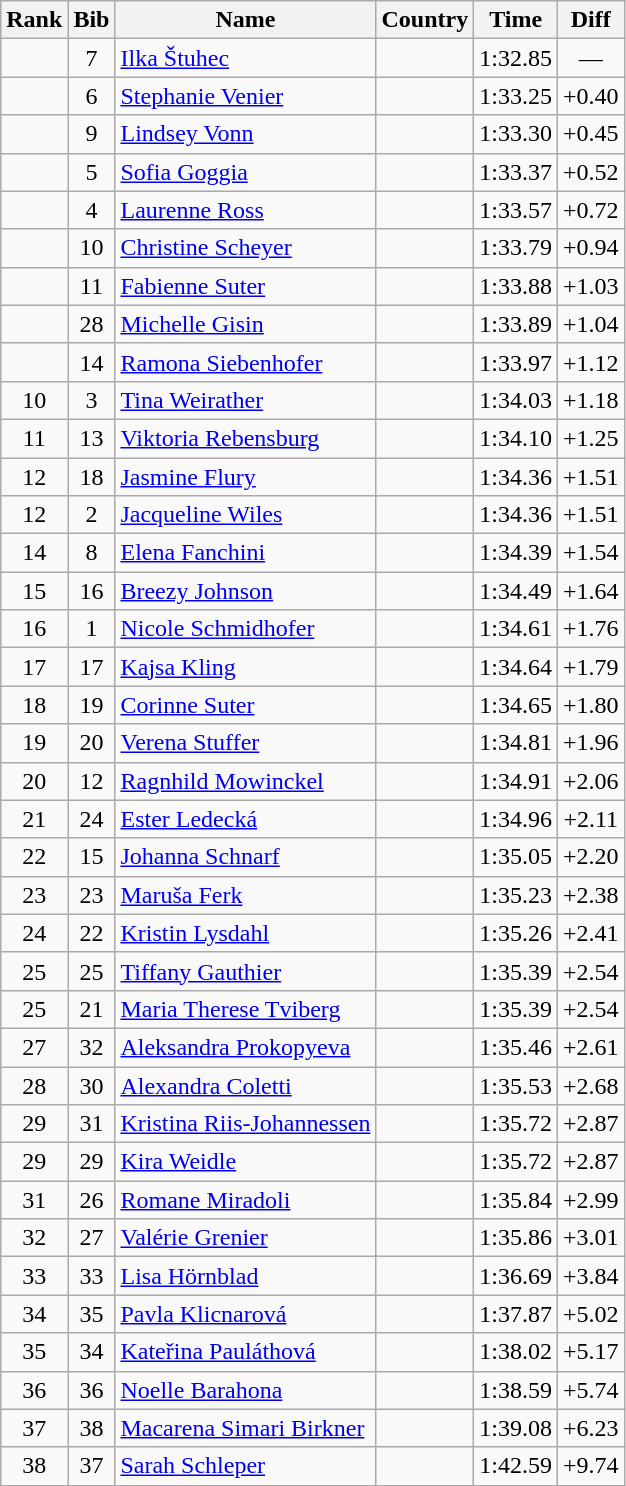<table class="wikitable sortable" style="text-align:center">
<tr>
<th>Rank</th>
<th>Bib</th>
<th>Name</th>
<th>Country</th>
<th>Time</th>
<th>Diff</th>
</tr>
<tr>
<td></td>
<td>7</td>
<td align=left><a href='#'>Ilka Štuhec</a></td>
<td align=left></td>
<td>1:32.85</td>
<td>—</td>
</tr>
<tr>
<td></td>
<td>6</td>
<td align=left><a href='#'>Stephanie Venier</a></td>
<td align=left></td>
<td>1:33.25</td>
<td>+0.40</td>
</tr>
<tr>
<td></td>
<td>9</td>
<td align=left><a href='#'>Lindsey Vonn</a></td>
<td align=left></td>
<td>1:33.30</td>
<td>+0.45</td>
</tr>
<tr>
<td></td>
<td>5</td>
<td align=left><a href='#'>Sofia Goggia</a></td>
<td align=left></td>
<td>1:33.37</td>
<td>+0.52</td>
</tr>
<tr>
<td></td>
<td>4</td>
<td align=left><a href='#'>Laurenne Ross</a></td>
<td align=left></td>
<td>1:33.57</td>
<td>+0.72</td>
</tr>
<tr>
<td></td>
<td>10</td>
<td align=left><a href='#'>Christine Scheyer</a></td>
<td align=left></td>
<td>1:33.79</td>
<td>+0.94</td>
</tr>
<tr>
<td></td>
<td>11</td>
<td align=left><a href='#'>Fabienne Suter</a></td>
<td align=left> </td>
<td>1:33.88</td>
<td>+1.03</td>
</tr>
<tr>
<td></td>
<td>28</td>
<td align=left><a href='#'>Michelle Gisin</a></td>
<td align=left> </td>
<td>1:33.89</td>
<td>+1.04</td>
</tr>
<tr>
<td></td>
<td>14</td>
<td align=left><a href='#'>Ramona Siebenhofer</a></td>
<td align=left></td>
<td>1:33.97</td>
<td>+1.12</td>
</tr>
<tr>
<td>10</td>
<td>3</td>
<td align=left><a href='#'>Tina Weirather</a></td>
<td align=left></td>
<td>1:34.03</td>
<td>+1.18</td>
</tr>
<tr>
<td>11</td>
<td>13</td>
<td align=left><a href='#'>Viktoria Rebensburg</a></td>
<td align=left></td>
<td>1:34.10</td>
<td>+1.25</td>
</tr>
<tr>
<td>12</td>
<td>18</td>
<td align=left><a href='#'>Jasmine Flury</a></td>
<td align=left> </td>
<td>1:34.36</td>
<td>+1.51</td>
</tr>
<tr>
<td>12</td>
<td>2</td>
<td align=left><a href='#'>Jacqueline Wiles</a></td>
<td align=left></td>
<td>1:34.36</td>
<td>+1.51</td>
</tr>
<tr>
<td>14</td>
<td>8</td>
<td align=left><a href='#'>Elena Fanchini</a></td>
<td align=left></td>
<td>1:34.39</td>
<td>+1.54</td>
</tr>
<tr>
<td>15</td>
<td>16</td>
<td align=left><a href='#'>Breezy Johnson</a></td>
<td align=left></td>
<td>1:34.49</td>
<td>+1.64</td>
</tr>
<tr>
<td>16</td>
<td>1</td>
<td align=left><a href='#'>Nicole Schmidhofer</a></td>
<td align=left></td>
<td>1:34.61</td>
<td>+1.76</td>
</tr>
<tr>
<td>17</td>
<td>17</td>
<td align=left><a href='#'>Kajsa Kling</a></td>
<td align=left></td>
<td>1:34.64</td>
<td>+1.79</td>
</tr>
<tr>
<td>18</td>
<td>19</td>
<td align=left><a href='#'>Corinne Suter</a></td>
<td align=left> </td>
<td>1:34.65</td>
<td>+1.80</td>
</tr>
<tr>
<td>19</td>
<td>20</td>
<td align=left><a href='#'>Verena Stuffer</a></td>
<td align=left></td>
<td>1:34.81</td>
<td>+1.96</td>
</tr>
<tr>
<td>20</td>
<td>12</td>
<td align=left><a href='#'>Ragnhild Mowinckel</a></td>
<td align=left></td>
<td>1:34.91</td>
<td>+2.06</td>
</tr>
<tr>
<td>21</td>
<td>24</td>
<td align=left><a href='#'>Ester Ledecká</a></td>
<td align=left></td>
<td>1:34.96</td>
<td>+2.11</td>
</tr>
<tr>
<td>22</td>
<td>15</td>
<td align=left><a href='#'>Johanna Schnarf</a></td>
<td align=left></td>
<td>1:35.05</td>
<td>+2.20</td>
</tr>
<tr>
<td>23</td>
<td>23</td>
<td align=left><a href='#'>Maruša Ferk</a></td>
<td align=left></td>
<td>1:35.23</td>
<td>+2.38</td>
</tr>
<tr>
<td>24</td>
<td>22</td>
<td align=left><a href='#'>Kristin Lysdahl</a></td>
<td align=left></td>
<td>1:35.26</td>
<td>+2.41</td>
</tr>
<tr>
<td>25</td>
<td>25</td>
<td align=left><a href='#'>Tiffany Gauthier</a></td>
<td align=left></td>
<td>1:35.39</td>
<td>+2.54</td>
</tr>
<tr>
<td>25</td>
<td>21</td>
<td align=left><a href='#'>Maria Therese Tviberg</a></td>
<td align=left></td>
<td>1:35.39</td>
<td>+2.54</td>
</tr>
<tr>
<td>27</td>
<td>32</td>
<td align=left><a href='#'>Aleksandra Prokopyeva</a></td>
<td align=left></td>
<td>1:35.46</td>
<td>+2.61</td>
</tr>
<tr>
<td>28</td>
<td>30</td>
<td align=left><a href='#'>Alexandra Coletti</a></td>
<td align=left></td>
<td>1:35.53</td>
<td>+2.68</td>
</tr>
<tr>
<td>29</td>
<td>31</td>
<td align=left><a href='#'>Kristina Riis-Johannessen</a></td>
<td align=left></td>
<td>1:35.72</td>
<td>+2.87</td>
</tr>
<tr>
<td>29</td>
<td>29</td>
<td align=left><a href='#'>Kira Weidle</a></td>
<td align=left></td>
<td>1:35.72</td>
<td>+2.87</td>
</tr>
<tr>
<td>31</td>
<td>26</td>
<td align=left><a href='#'>Romane Miradoli</a></td>
<td align=left></td>
<td>1:35.84</td>
<td>+2.99</td>
</tr>
<tr>
<td>32</td>
<td>27</td>
<td align=left><a href='#'>Valérie Grenier</a></td>
<td align=left></td>
<td>1:35.86</td>
<td>+3.01</td>
</tr>
<tr>
<td>33</td>
<td>33</td>
<td align=left><a href='#'>Lisa Hörnblad</a></td>
<td align=left></td>
<td>1:36.69</td>
<td>+3.84</td>
</tr>
<tr>
<td>34</td>
<td>35</td>
<td align=left><a href='#'>Pavla Klicnarová</a></td>
<td align=left></td>
<td>1:37.87</td>
<td>+5.02</td>
</tr>
<tr>
<td>35</td>
<td>34</td>
<td align=left><a href='#'>Kateřina Pauláthová</a></td>
<td align=left></td>
<td>1:38.02</td>
<td>+5.17</td>
</tr>
<tr>
<td>36</td>
<td>36</td>
<td align=left><a href='#'>Noelle Barahona</a></td>
<td align=left></td>
<td>1:38.59</td>
<td>+5.74</td>
</tr>
<tr>
<td>37</td>
<td>38</td>
<td align=left><a href='#'>Macarena Simari Birkner</a></td>
<td align=left></td>
<td>1:39.08</td>
<td>+6.23</td>
</tr>
<tr>
<td>38</td>
<td>37</td>
<td align=left><a href='#'>Sarah Schleper</a></td>
<td align=left></td>
<td>1:42.59</td>
<td>+9.74</td>
</tr>
</table>
